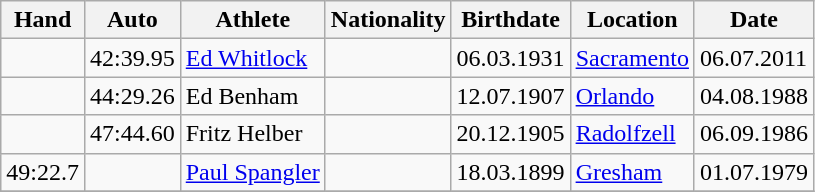<table class="wikitable">
<tr>
<th>Hand</th>
<th>Auto</th>
<th>Athlete</th>
<th>Nationality</th>
<th>Birthdate</th>
<th>Location</th>
<th>Date</th>
</tr>
<tr>
<td></td>
<td>42:39.95</td>
<td><a href='#'>Ed Whitlock</a></td>
<td></td>
<td>06.03.1931</td>
<td><a href='#'>Sacramento</a></td>
<td>06.07.2011</td>
</tr>
<tr>
<td></td>
<td>44:29.26</td>
<td>Ed Benham</td>
<td></td>
<td>12.07.1907</td>
<td><a href='#'>Orlando</a></td>
<td>04.08.1988</td>
</tr>
<tr>
<td></td>
<td>47:44.60</td>
<td>Fritz Helber</td>
<td></td>
<td>20.12.1905</td>
<td><a href='#'>Radolfzell</a></td>
<td>06.09.1986</td>
</tr>
<tr>
<td>49:22.7</td>
<td></td>
<td><a href='#'>Paul Spangler</a></td>
<td></td>
<td>18.03.1899</td>
<td><a href='#'>Gresham</a></td>
<td>01.07.1979</td>
</tr>
<tr>
</tr>
</table>
